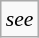<table class="wikitable floatright" style="font-size: 0.9em;">
<tr>
<td><em>see </em></td>
</tr>
</table>
